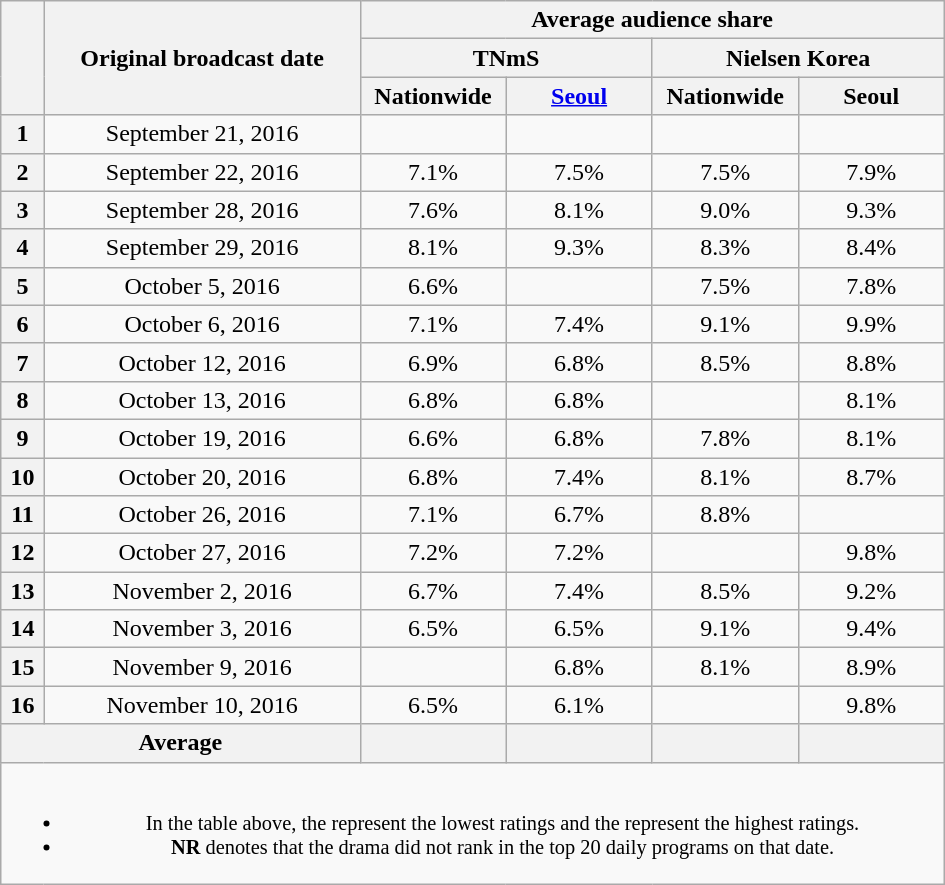<table class="wikitable" style="text-align:center; width:630px">
<tr>
<th rowspan="3"></th>
<th rowspan="3">Original broadcast date</th>
<th colspan="4">Average audience share</th>
</tr>
<tr>
<th colspan="2">TNmS</th>
<th colspan="2">Nielsen Korea</th>
</tr>
<tr>
<th width="90">Nationwide</th>
<th width="90"><a href='#'>Seoul</a></th>
<th width="90">Nationwide</th>
<th width="90">Seoul</th>
</tr>
<tr>
<th>1</th>
<td>September 21, 2016</td>
<td> </td>
<td> </td>
<td> </td>
<td> </td>
</tr>
<tr>
<th>2</th>
<td>September 22, 2016</td>
<td>7.1% </td>
<td>7.5% </td>
<td>7.5% </td>
<td>7.9% </td>
</tr>
<tr>
<th>3</th>
<td>September 28, 2016</td>
<td>7.6% </td>
<td>8.1% </td>
<td>9.0% </td>
<td>9.3% </td>
</tr>
<tr>
<th>4</th>
<td>September 29, 2016</td>
<td>8.1% </td>
<td>9.3% </td>
<td>8.3% </td>
<td>8.4% </td>
</tr>
<tr>
<th>5</th>
<td>October 5, 2016</td>
<td>6.6% </td>
<td> </td>
<td>7.5% </td>
<td>7.8% </td>
</tr>
<tr>
<th>6</th>
<td>October 6, 2016</td>
<td>7.1% </td>
<td>7.4% </td>
<td>9.1% </td>
<td>9.9% </td>
</tr>
<tr>
<th>7</th>
<td>October 12, 2016</td>
<td>6.9% </td>
<td>6.8% </td>
<td>8.5% </td>
<td>8.8% </td>
</tr>
<tr>
<th>8</th>
<td>October 13, 2016</td>
<td>6.8% </td>
<td>6.8% </td>
<td> </td>
<td>8.1% </td>
</tr>
<tr>
<th>9</th>
<td>October 19, 2016</td>
<td>6.6% </td>
<td>6.8% </td>
<td>7.8% </td>
<td>8.1% </td>
</tr>
<tr>
<th>10</th>
<td>October 20, 2016</td>
<td>6.8% </td>
<td>7.4% </td>
<td>8.1% </td>
<td>8.7% </td>
</tr>
<tr>
<th>11</th>
<td>October 26, 2016</td>
<td>7.1% </td>
<td>6.7% </td>
<td>8.8% </td>
<td> </td>
</tr>
<tr>
<th>12</th>
<td>October 27, 2016</td>
<td>7.2% </td>
<td>7.2% </td>
<td> </td>
<td>9.8% </td>
</tr>
<tr>
<th>13</th>
<td>November 2, 2016</td>
<td>6.7% </td>
<td>7.4% </td>
<td>8.5% </td>
<td>9.2% </td>
</tr>
<tr>
<th>14</th>
<td>November 3, 2016</td>
<td>6.5% </td>
<td>6.5% </td>
<td>9.1% </td>
<td>9.4% </td>
</tr>
<tr>
<th>15</th>
<td>November 9, 2016</td>
<td> </td>
<td>6.8% </td>
<td>8.1% </td>
<td>8.9% </td>
</tr>
<tr>
<th>16</th>
<td>November 10, 2016</td>
<td>6.5% </td>
<td>6.1% </td>
<td> </td>
<td>9.8% </td>
</tr>
<tr>
<th colspan="2">Average</th>
<th></th>
<th></th>
<th></th>
<th></th>
</tr>
<tr>
<td colspan="6" style="font-size:85%"><br><ul><li>In the table above, the <strong></strong> represent the lowest ratings and the <strong></strong> represent the highest ratings.</li><li><strong>NR</strong> denotes that the drama did not rank in the top 20 daily programs on that date.</li></ul></td>
</tr>
</table>
